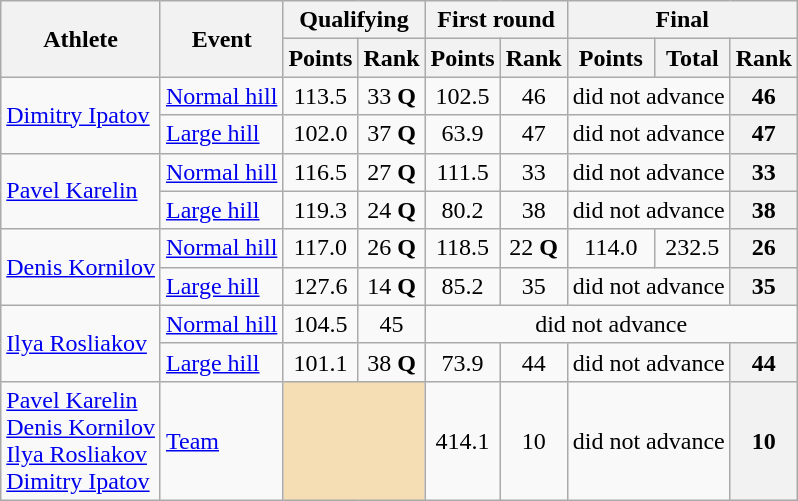<table class="wikitable">
<tr>
<th rowspan="2">Athlete</th>
<th rowspan="2">Event</th>
<th colspan="2">Qualifying</th>
<th colspan="2">First round</th>
<th colspan="3">Final</th>
</tr>
<tr>
<th>Points</th>
<th>Rank</th>
<th>Points</th>
<th>Rank</th>
<th>Points</th>
<th>Total</th>
<th>Rank</th>
</tr>
<tr>
<td rowspan=2><a href='#'>Dimitry Ipatov</a></td>
<td><a href='#'>Normal hill</a></td>
<td align="center">113.5</td>
<td align="center">33 <strong>Q</strong></td>
<td align="center">102.5</td>
<td align="center">46</td>
<td colspan=2 align="center">did not advance</td>
<th align="center">46</th>
</tr>
<tr>
<td><a href='#'>Large hill</a></td>
<td align="center">102.0</td>
<td align="center">37 <strong>Q</strong></td>
<td align="center">63.9</td>
<td align="center">47</td>
<td colspan=2 align="center">did not advance</td>
<th align="center">47</th>
</tr>
<tr>
<td rowspan=2><a href='#'>Pavel Karelin</a></td>
<td><a href='#'>Normal hill</a></td>
<td align="center">116.5</td>
<td align="center">27 <strong>Q</strong></td>
<td align="center">111.5</td>
<td align="center">33</td>
<td colspan=2 align="center">did not advance</td>
<th align="center">33</th>
</tr>
<tr>
<td><a href='#'>Large hill</a></td>
<td align="center">119.3</td>
<td align="center">24 <strong>Q</strong></td>
<td align="center">80.2</td>
<td align="center">38</td>
<td colspan=2 align="center">did not advance</td>
<th align="center">38</th>
</tr>
<tr>
<td rowspan=2><a href='#'>Denis Kornilov</a></td>
<td><a href='#'>Normal hill</a></td>
<td align="center">117.0</td>
<td align="center">26 <strong>Q</strong></td>
<td align="center">118.5</td>
<td align="center">22 <strong>Q</strong></td>
<td align="center">114.0</td>
<td align="center">232.5</td>
<th align="center">26</th>
</tr>
<tr>
<td><a href='#'>Large hill</a></td>
<td align="center">127.6</td>
<td align="center">14 <strong>Q</strong></td>
<td align="center">85.2</td>
<td align="center">35</td>
<td colspan=2 align="center">did not advance</td>
<th align="center">35</th>
</tr>
<tr>
<td rowspan=2><a href='#'>Ilya Rosliakov</a></td>
<td><a href='#'>Normal hill</a></td>
<td align="center">104.5</td>
<td align="center">45</td>
<td colspan=5 align="center">did not advance</td>
</tr>
<tr>
<td><a href='#'>Large hill</a></td>
<td align="center">101.1</td>
<td align="center">38 <strong>Q</strong></td>
<td align="center">73.9</td>
<td align="center">44</td>
<td colspan=2 align="center">did not advance</td>
<th align="center">44</th>
</tr>
<tr>
<td><a href='#'>Pavel Karelin</a><br><a href='#'>Denis Kornilov</a><br><a href='#'>Ilya Rosliakov</a><br><a href='#'>Dimitry Ipatov</a></td>
<td><a href='#'>Team</a></td>
<td colspan=2 bgcolor="wheat"></td>
<td align="center">414.1</td>
<td align="center">10</td>
<td colspan=2 align="center">did not advance</td>
<th align="center">10</th>
</tr>
</table>
